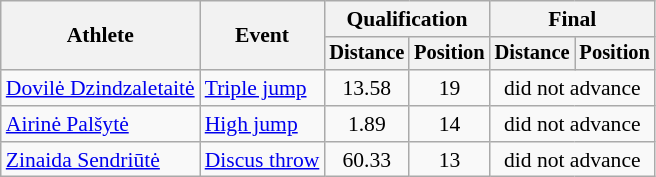<table class=wikitable style="font-size:90%">
<tr>
<th rowspan="2">Athlete</th>
<th rowspan="2">Event</th>
<th colspan="2">Qualification</th>
<th colspan="2">Final</th>
</tr>
<tr style="font-size:95%">
<th>Distance</th>
<th>Position</th>
<th>Distance</th>
<th>Position</th>
</tr>
<tr style=text-align:center>
<td style=text-align:left><a href='#'>Dovilė Dzindzaletaitė</a></td>
<td style=text-align:left><a href='#'>Triple jump</a></td>
<td>13.58</td>
<td>19</td>
<td colspan="2">did not advance</td>
</tr>
<tr style=text-align:center>
<td style=text-align:left><a href='#'>Airinė Palšytė</a></td>
<td style=text-align:left><a href='#'>High jump</a></td>
<td>1.89</td>
<td>14</td>
<td colspan="2">did not advance</td>
</tr>
<tr style=text-align:center>
<td style=text-align:left><a href='#'>Zinaida Sendriūtė</a></td>
<td style=text-align:left><a href='#'>Discus throw</a></td>
<td>60.33</td>
<td>13</td>
<td colspan="2">did not advance</td>
</tr>
</table>
